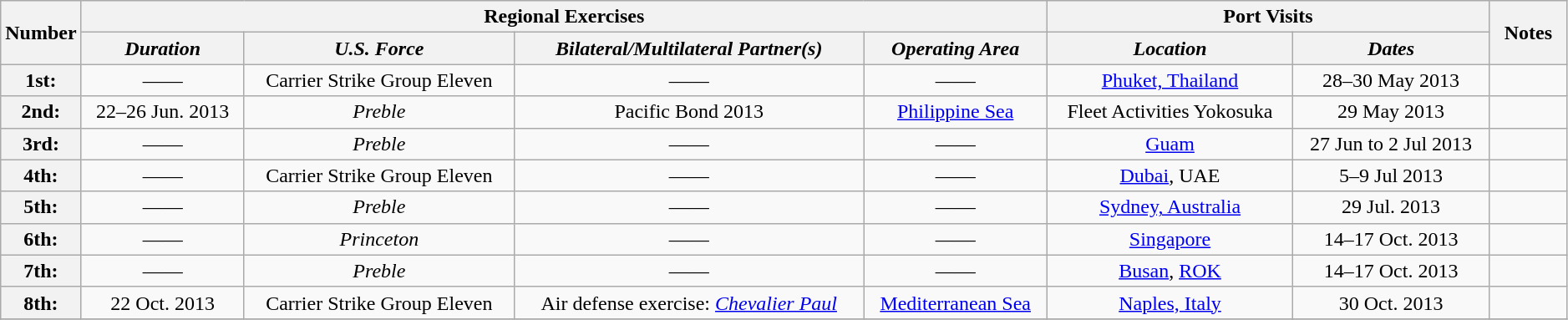<table class="wikitable" style="text-align:center" width=99%>
<tr>
<th rowspan="2" width="5%">Number</th>
<th colspan="4" align="center">Regional Exercises</th>
<th colspan="2" align="center">Port Visits</th>
<th rowspan="2" width="5%">Notes</th>
</tr>
<tr>
<th align="center"><em>Duration</em></th>
<th align="center"><em>U.S. Force</em></th>
<th align="center"><em>Bilateral/Multilateral Partner(s)</em></th>
<th align="center"><em>Operating Area</em></th>
<th align="center"><em>Location</em></th>
<th align="center"><em>Dates</em></th>
</tr>
<tr>
<th>1st:</th>
<td>——</td>
<td>Carrier Strike Group Eleven</td>
<td>——</td>
<td>——</td>
<td><a href='#'>Phuket, Thailand</a></td>
<td>28–30 May 2013</td>
<td></td>
</tr>
<tr>
<th>2nd:</th>
<td>22–26 Jun. 2013</td>
<td><em>Preble</em></td>
<td>Pacific Bond 2013</td>
<td><a href='#'>Philippine Sea</a></td>
<td>Fleet Activities Yokosuka</td>
<td>29 May 2013</td>
<td></td>
</tr>
<tr>
<th>3rd:</th>
<td>——</td>
<td><em>Preble</em></td>
<td>——</td>
<td>——</td>
<td><a href='#'>Guam</a></td>
<td>27 Jun to 2 Jul 2013</td>
<td></td>
</tr>
<tr>
<th>4th:</th>
<td>——</td>
<td>Carrier Strike Group Eleven</td>
<td>——</td>
<td>——</td>
<td><a href='#'>Dubai</a>, UAE</td>
<td>5–9 Jul 2013</td>
<td></td>
</tr>
<tr>
<th>5th:</th>
<td>——</td>
<td><em>Preble</em></td>
<td>——</td>
<td>——</td>
<td><a href='#'>Sydney, Australia</a></td>
<td>29 Jul. 2013</td>
<td></td>
</tr>
<tr>
<th>6th:</th>
<td>——</td>
<td><em>Princeton</em></td>
<td>——</td>
<td>——</td>
<td><a href='#'>Singapore</a></td>
<td>14–17 Oct. 2013</td>
<td></td>
</tr>
<tr>
<th>7th:</th>
<td>——</td>
<td><em>Preble</em></td>
<td>——</td>
<td>——</td>
<td><a href='#'>Busan</a>, <a href='#'>ROK</a></td>
<td>14–17 Oct. 2013</td>
<td></td>
</tr>
<tr>
<th>8th:</th>
<td>22 Oct. 2013</td>
<td>Carrier Strike Group Eleven</td>
<td>Air defense exercise: <em><a href='#'>Chevalier Paul</a></em></td>
<td><a href='#'>Mediterranean Sea</a></td>
<td><a href='#'>Naples, Italy</a></td>
<td>30 Oct. 2013</td>
<td></td>
</tr>
<tr>
</tr>
</table>
